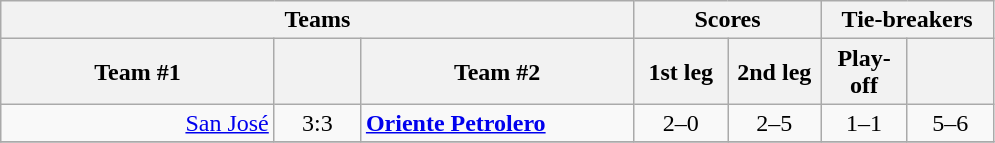<table class="wikitable" style="text-align: center;">
<tr>
<th colspan=3>Teams</th>
<th colspan=2>Scores</th>
<th colspan=2>Tie-breakers</th>
</tr>
<tr>
<th width="175">Team #1</th>
<th width="50"></th>
<th width="175">Team #2</th>
<th width="55">1st leg</th>
<th width="55">2nd leg</th>
<th width="50">Play-off</th>
<th width="50"></th>
</tr>
<tr>
<td style="text-align:right"><a href='#'>San José</a></td>
<td>3:3</td>
<td style="text-align:left"><strong><a href='#'>Oriente Petrolero</a></strong></td>
<td>2–0</td>
<td>2–5</td>
<td>1–1</td>
<td>5–6</td>
</tr>
<tr>
</tr>
</table>
